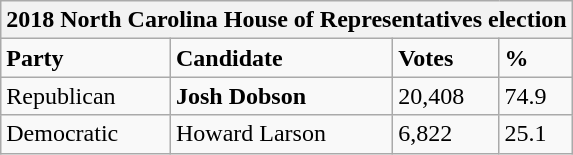<table class="wikitable">
<tr>
<th colspan="4">2018 North Carolina House of Representatives election</th>
</tr>
<tr>
<td><strong>Party</strong></td>
<td><strong>Candidate</strong></td>
<td><strong>Votes</strong></td>
<td><strong>%</strong></td>
</tr>
<tr>
<td>Republican</td>
<td><strong>Josh Dobson</strong></td>
<td>20,408</td>
<td>74.9</td>
</tr>
<tr>
<td>Democratic</td>
<td>Howard Larson</td>
<td>6,822</td>
<td>25.1</td>
</tr>
</table>
